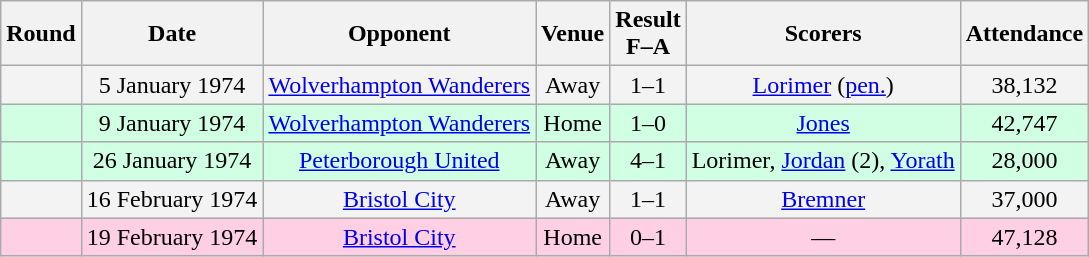<table class="wikitable sortable" style="text-align:center;">
<tr>
<th>Round</th>
<th>Date</th>
<th>Opponent</th>
<th>Venue</th>
<th>Result<br>F–A</th>
<th class=unsortable>Scorers</th>
<th>Attendance</th>
</tr>
<tr style="background-color: #f3f3f3;">
<td></td>
<td>5 January 1974</td>
<td><a href='#'>Wolverhampton Wanderers</a></td>
<td>Away</td>
<td>1–1</td>
<td><a href='#'>Lorimer</a> (<a href='#'>pen.</a>)</td>
<td>38,132</td>
</tr>
<tr style="background-color: #d0ffe3;">
<td></td>
<td>9 January 1974</td>
<td><a href='#'>Wolverhampton Wanderers</a></td>
<td>Home</td>
<td>1–0</td>
<td><a href='#'>Jones</a></td>
<td>42,747</td>
</tr>
<tr style="background-color: #d0ffe3;">
<td></td>
<td>26 January 1974</td>
<td><a href='#'>Peterborough United</a></td>
<td>Away</td>
<td>4–1</td>
<td>Lorimer, <a href='#'>Jordan</a> (2), <a href='#'>Yorath</a></td>
<td>28,000</td>
</tr>
<tr style="background-color: #f3f3f3;">
<td></td>
<td>16 February 1974</td>
<td><a href='#'>Bristol City</a></td>
<td>Away</td>
<td>1–1</td>
<td><a href='#'>Bremner</a></td>
<td>37,000</td>
</tr>
<tr style="background-color: #ffd0e3;">
<td></td>
<td>19 February 1974</td>
<td><a href='#'>Bristol City</a></td>
<td>Home</td>
<td>0–1</td>
<td>—</td>
<td>47,128</td>
</tr>
</table>
